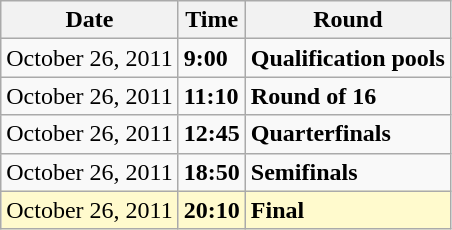<table class="wikitable">
<tr>
<th>Date</th>
<th>Time</th>
<th>Round</th>
</tr>
<tr>
<td>October 26, 2011</td>
<td><strong>9:00</strong></td>
<td><strong>Qualification pools</strong></td>
</tr>
<tr>
<td>October 26, 2011</td>
<td><strong>11:10</strong></td>
<td><strong>Round of 16</strong></td>
</tr>
<tr>
<td>October 26, 2011</td>
<td><strong>12:45</strong></td>
<td><strong>Quarterfinals</strong></td>
</tr>
<tr>
<td>October 26, 2011</td>
<td><strong>18:50</strong></td>
<td><strong>Semifinals</strong></td>
</tr>
<tr style=background:lemonchiffon>
<td>October 26, 2011</td>
<td><strong>20:10</strong></td>
<td><strong>Final</strong></td>
</tr>
</table>
